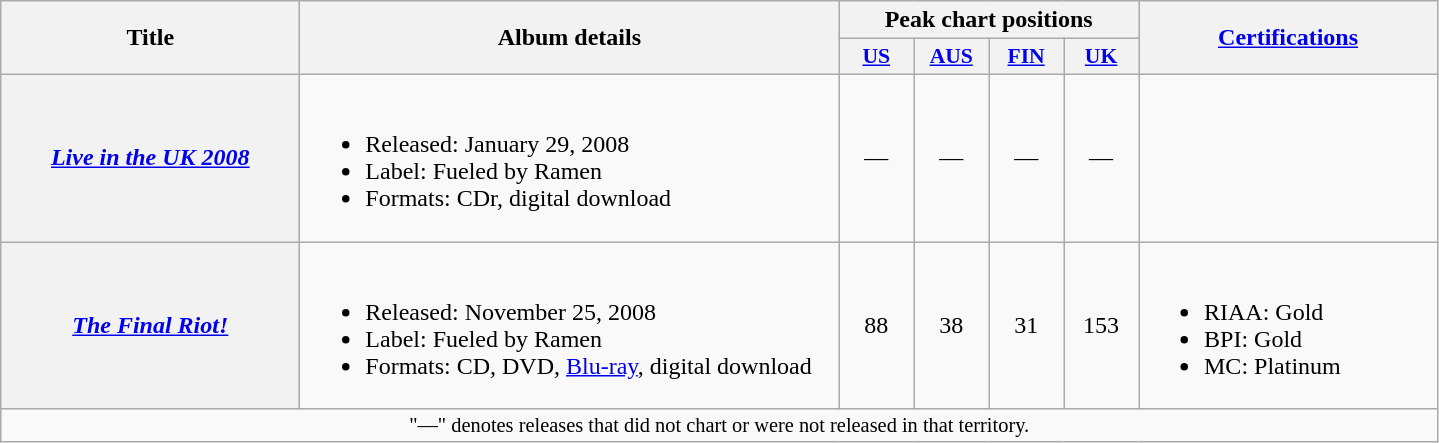<table class="wikitable plainrowheaders" style="text-align:center;" id="livealbumstable">
<tr>
<th scope="col" rowspan="2" style="width:12em;">Title</th>
<th scope="col" rowspan="2" style="width:22em;">Album details</th>
<th scope="col" colspan="4">Peak chart positions</th>
<th scope="col" rowspan="2" style="width:12em;"><a href='#'>Certifications</a></th>
</tr>
<tr>
<th scope="col" style="width:3em;font-size:90%;"><a href='#'>US</a><br></th>
<th scope="col" style="width:3em;font-size:90%;"><a href='#'>AUS</a><br></th>
<th scope="col" style="width:3em;font-size:90%;"><a href='#'>FIN</a><br></th>
<th scope="col" style="width:3em;font-size:90%;"><a href='#'>UK</a><br></th>
</tr>
<tr>
<th scope="row"><em><a href='#'>Live in the UK 2008</a></em></th>
<td style="text-align:left;"><br><ul><li>Released: January 29, 2008</li><li>Label: Fueled by Ramen</li><li>Formats: CDr, digital download</li></ul></td>
<td>—</td>
<td>—</td>
<td>—</td>
<td>—</td>
<td style="text-align:left;"></td>
</tr>
<tr>
<th scope="row"><em><a href='#'>The Final Riot!</a></em></th>
<td style="text-align:left;"><br><ul><li>Released: November 25, 2008</li><li>Label: Fueled by Ramen</li><li>Formats: CD, DVD, <a href='#'>Blu-ray</a>, digital download</li></ul></td>
<td>88</td>
<td>38</td>
<td>31</td>
<td>153</td>
<td style="text-align:left;"><br><ul><li>RIAA: Gold</li><li>BPI: Gold</li><li>MC: Platinum</li></ul></td>
</tr>
<tr>
<td colspan="14" style="font-size:85%">"—" denotes releases that did not chart or were not released in that territory.</td>
</tr>
</table>
